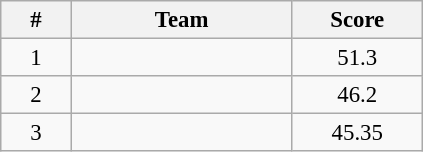<table class = "wikitable" style="font-size: 95%; text-align: center;">
<tr>
<th width="40">#</th>
<th width="140">Team</th>
<th width="80">Score</th>
</tr>
<tr>
<td>1</td>
<td></td>
<td>51.3</td>
</tr>
<tr>
<td>2</td>
<td></td>
<td>46.2</td>
</tr>
<tr>
<td>3</td>
<td></td>
<td>45.35</td>
</tr>
</table>
